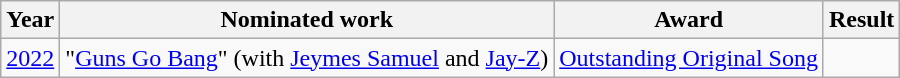<table class="wikitable">
<tr>
<th>Year</th>
<th>Nominated work</th>
<th>Award</th>
<th>Result</th>
</tr>
<tr>
<td><a href='#'>2022</a></td>
<td>"<a href='#'>Guns Go Bang</a>" (with <a href='#'>Jeymes Samuel</a> and <a href='#'>Jay-Z</a>)</td>
<td><a href='#'>Outstanding Original Song</a></td>
<td></td>
</tr>
</table>
